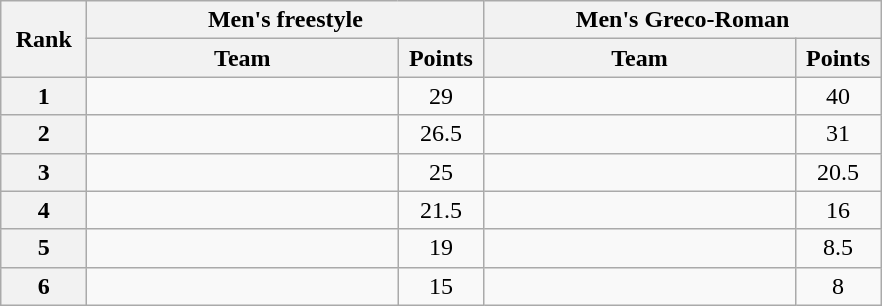<table class="wikitable" style="text-align:center;">
<tr>
<th width=50 rowspan="2">Rank</th>
<th colspan="2">Men's freestyle</th>
<th colspan="2">Men's Greco-Roman</th>
</tr>
<tr>
<th width=200>Team</th>
<th width=50>Points</th>
<th width=200>Team</th>
<th width=50>Points</th>
</tr>
<tr>
<th>1</th>
<td align=left></td>
<td>29</td>
<td align=left></td>
<td>40</td>
</tr>
<tr>
<th>2</th>
<td align=left></td>
<td>26.5</td>
<td align=left></td>
<td>31</td>
</tr>
<tr>
<th>3</th>
<td align=left></td>
<td>25</td>
<td align=left></td>
<td>20.5</td>
</tr>
<tr>
<th>4</th>
<td align=left></td>
<td>21.5</td>
<td align=left></td>
<td>16</td>
</tr>
<tr>
<th>5</th>
<td align=left></td>
<td>19</td>
<td align=left></td>
<td>8.5</td>
</tr>
<tr>
<th>6</th>
<td align=left></td>
<td>15</td>
<td align=left></td>
<td>8</td>
</tr>
</table>
